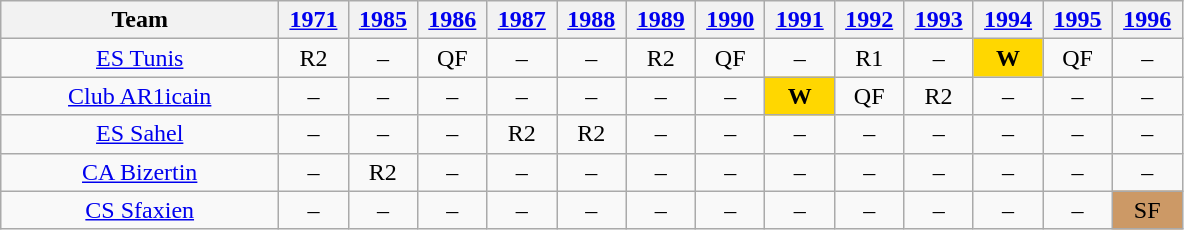<table class="wikitable" style="text-align: center">
<tr>
<th width="20%">Team</th>
<th width="5%"><a href='#'>1971</a></th>
<th width="5%"><a href='#'>1985</a></th>
<th width="5%"><a href='#'>1986</a></th>
<th width="5%"><a href='#'>1987</a></th>
<th width="5%"><a href='#'>1988</a></th>
<th width="5%"><a href='#'>1989</a></th>
<th width="5%"><a href='#'>1990</a></th>
<th width="5%"><a href='#'>1991</a></th>
<th width="5%"><a href='#'>1992</a></th>
<th width="5%"><a href='#'>1993</a></th>
<th width="5%"><a href='#'>1994</a></th>
<th width="5%"><a href='#'>1995</a></th>
<th width="5%"><a href='#'>1996</a></th>
</tr>
<tr>
<td><a href='#'>ES Tunis</a></td>
<td>R2</td>
<td>–</td>
<td>QF</td>
<td>–</td>
<td>–</td>
<td>R2</td>
<td>QF</td>
<td>–</td>
<td>R1</td>
<td>–</td>
<td style="background:gold;"><strong>W</strong></td>
<td>QF</td>
<td>–</td>
</tr>
<tr>
<td><a href='#'>Club AR1icain</a></td>
<td>–</td>
<td>–</td>
<td>–</td>
<td>–</td>
<td>–</td>
<td>–</td>
<td>–</td>
<td style="background:gold;"><strong>W</strong></td>
<td>QF</td>
<td>R2</td>
<td>–</td>
<td>–</td>
<td>–</td>
</tr>
<tr>
<td><a href='#'>ES Sahel</a></td>
<td>–</td>
<td>–</td>
<td>–</td>
<td>R2</td>
<td>R2</td>
<td>–</td>
<td>–</td>
<td>–</td>
<td>–</td>
<td>–</td>
<td>–</td>
<td>–</td>
<td>–</td>
</tr>
<tr>
<td><a href='#'>CA Bizertin</a></td>
<td>–</td>
<td>R2</td>
<td>–</td>
<td>–</td>
<td>–</td>
<td>–</td>
<td>–</td>
<td>–</td>
<td>–</td>
<td>–</td>
<td>–</td>
<td>–</td>
<td>–</td>
</tr>
<tr>
<td><a href='#'>CS Sfaxien</a></td>
<td>–</td>
<td>–</td>
<td>–</td>
<td>–</td>
<td>–</td>
<td>–</td>
<td>–</td>
<td>–</td>
<td>–</td>
<td>–</td>
<td>–</td>
<td>–</td>
<td style="background:#c96;">SF</td>
</tr>
</table>
